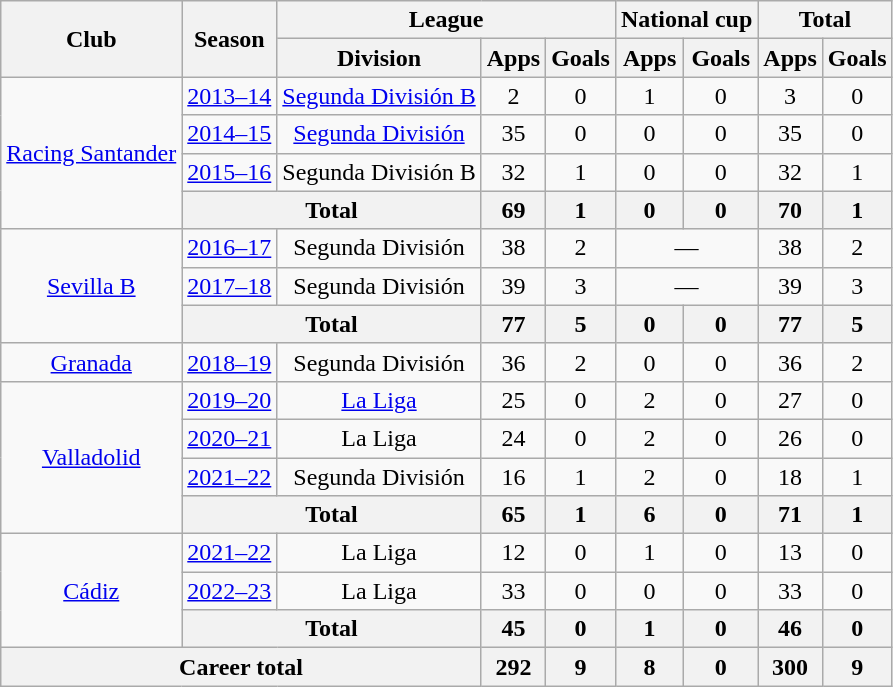<table class="wikitable" style="text-align:center">
<tr>
<th rowspan="2">Club</th>
<th rowspan="2">Season</th>
<th colspan="3">League</th>
<th colspan="2">National cup</th>
<th colspan="2">Total</th>
</tr>
<tr>
<th>Division</th>
<th>Apps</th>
<th>Goals</th>
<th>Apps</th>
<th>Goals</th>
<th>Apps</th>
<th>Goals</th>
</tr>
<tr>
<td rowspan="4"><a href='#'>Racing Santander</a></td>
<td><a href='#'>2013–14</a></td>
<td><a href='#'>Segunda División B</a></td>
<td>2</td>
<td>0</td>
<td>1</td>
<td>0</td>
<td>3</td>
<td>0</td>
</tr>
<tr>
<td><a href='#'>2014–15</a></td>
<td><a href='#'>Segunda División</a></td>
<td>35</td>
<td>0</td>
<td>0</td>
<td>0</td>
<td>35</td>
<td>0</td>
</tr>
<tr>
<td><a href='#'>2015–16</a></td>
<td>Segunda División B</td>
<td>32</td>
<td>1</td>
<td>0</td>
<td>0</td>
<td>32</td>
<td>1</td>
</tr>
<tr>
<th colspan=2>Total</th>
<th>69</th>
<th>1</th>
<th>0</th>
<th>0</th>
<th>70</th>
<th>1</th>
</tr>
<tr>
<td rowspan="3"><a href='#'>Sevilla B</a></td>
<td><a href='#'>2016–17</a></td>
<td>Segunda División</td>
<td>38</td>
<td>2</td>
<td colspan="2">—</td>
<td>38</td>
<td>2</td>
</tr>
<tr>
<td><a href='#'>2017–18</a></td>
<td>Segunda División</td>
<td>39</td>
<td>3</td>
<td colspan="2">—</td>
<td>39</td>
<td>3</td>
</tr>
<tr>
<th colspan=2>Total</th>
<th>77</th>
<th>5</th>
<th>0</th>
<th>0</th>
<th>77</th>
<th>5</th>
</tr>
<tr>
<td><a href='#'>Granada</a></td>
<td><a href='#'>2018–19</a></td>
<td>Segunda División</td>
<td>36</td>
<td>2</td>
<td>0</td>
<td>0</td>
<td>36</td>
<td>2</td>
</tr>
<tr>
<td rowspan="4"><a href='#'>Valladolid</a></td>
<td><a href='#'>2019–20</a></td>
<td><a href='#'>La Liga</a></td>
<td>25</td>
<td>0</td>
<td>2</td>
<td>0</td>
<td>27</td>
<td>0</td>
</tr>
<tr>
<td><a href='#'>2020–21</a></td>
<td>La Liga</td>
<td>24</td>
<td>0</td>
<td>2</td>
<td>0</td>
<td>26</td>
<td>0</td>
</tr>
<tr>
<td><a href='#'>2021–22</a></td>
<td>Segunda División</td>
<td>16</td>
<td>1</td>
<td>2</td>
<td>0</td>
<td>18</td>
<td>1</td>
</tr>
<tr>
<th colspan="2">Total</th>
<th>65</th>
<th>1</th>
<th>6</th>
<th>0</th>
<th>71</th>
<th>1</th>
</tr>
<tr>
<td rowspan="3"><a href='#'>Cádiz</a></td>
<td><a href='#'>2021–22</a></td>
<td>La Liga</td>
<td>12</td>
<td>0</td>
<td>1</td>
<td>0</td>
<td>13</td>
<td>0</td>
</tr>
<tr>
<td><a href='#'>2022–23</a></td>
<td>La Liga</td>
<td>33</td>
<td>0</td>
<td>0</td>
<td>0</td>
<td>33</td>
<td>0</td>
</tr>
<tr>
<th colspan="2">Total</th>
<th>45</th>
<th>0</th>
<th>1</th>
<th>0</th>
<th>46</th>
<th>0</th>
</tr>
<tr>
<th colspan="3">Career total</th>
<th>292</th>
<th>9</th>
<th>8</th>
<th>0</th>
<th>300</th>
<th>9</th>
</tr>
</table>
